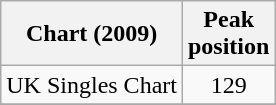<table class="wikitable">
<tr>
<th>Chart (2009)</th>
<th>Peak<br>position</th>
</tr>
<tr>
<td>UK Singles Chart</td>
<td align="center">129</td>
</tr>
<tr>
</tr>
</table>
